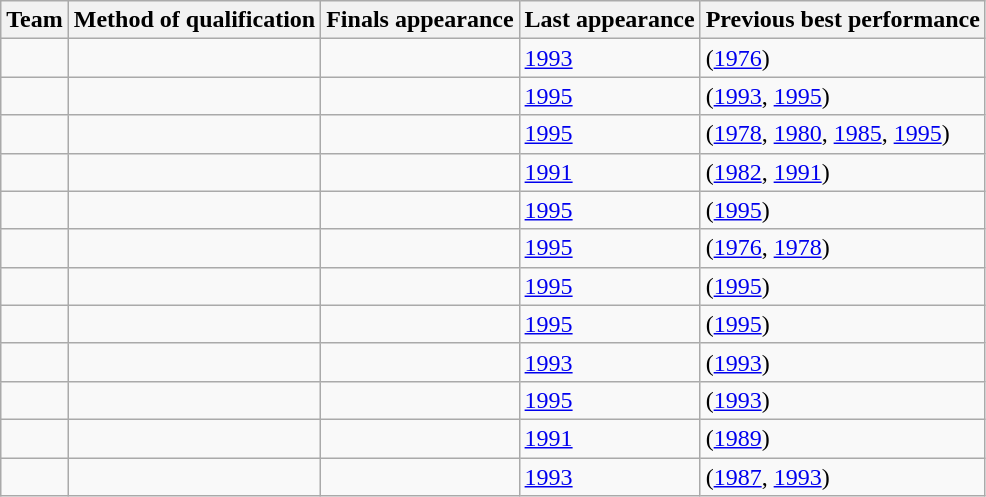<table class="wikitable sortable">
<tr>
<th>Team</th>
<th>Method of qualification</th>
<th>Finals appearance</th>
<th>Last appearance</th>
<th>Previous best performance</th>
</tr>
<tr>
<td></td>
<td></td>
<td></td>
<td><a href='#'>1993</a></td>
<td> (<a href='#'>1976</a>)</td>
</tr>
<tr>
<td></td>
<td></td>
<td></td>
<td><a href='#'>1995</a></td>
<td> (<a href='#'>1993</a>, <a href='#'>1995</a>)</td>
</tr>
<tr>
<td></td>
<td></td>
<td></td>
<td><a href='#'>1995</a></td>
<td> (<a href='#'>1978</a>, <a href='#'>1980</a>, <a href='#'>1985</a>, <a href='#'>1995</a>)</td>
</tr>
<tr>
<td></td>
<td></td>
<td></td>
<td><a href='#'>1991</a></td>
<td> (<a href='#'>1982</a>, <a href='#'>1991</a>)</td>
</tr>
<tr>
<td></td>
<td></td>
<td></td>
<td><a href='#'>1995</a></td>
<td> (<a href='#'>1995</a>)</td>
</tr>
<tr>
<td></td>
<td></td>
<td></td>
<td><a href='#'>1995</a></td>
<td> (<a href='#'>1976</a>, <a href='#'>1978</a>)</td>
</tr>
<tr>
<td></td>
<td></td>
<td></td>
<td><a href='#'>1995</a></td>
<td> (<a href='#'>1995</a>)</td>
</tr>
<tr>
<td></td>
<td></td>
<td></td>
<td><a href='#'>1995</a></td>
<td> (<a href='#'>1995</a>)</td>
</tr>
<tr>
<td></td>
<td></td>
<td></td>
<td><a href='#'>1993</a></td>
<td> (<a href='#'>1993</a>)</td>
</tr>
<tr>
<td></td>
<td></td>
<td></td>
<td><a href='#'>1995</a></td>
<td> (<a href='#'>1993</a>)</td>
</tr>
<tr>
<td></td>
<td></td>
<td></td>
<td><a href='#'>1991</a></td>
<td> (<a href='#'>1989</a>)</td>
</tr>
<tr>
<td></td>
<td></td>
<td></td>
<td><a href='#'>1993</a></td>
<td> (<a href='#'>1987</a>, <a href='#'>1993</a>)</td>
</tr>
</table>
